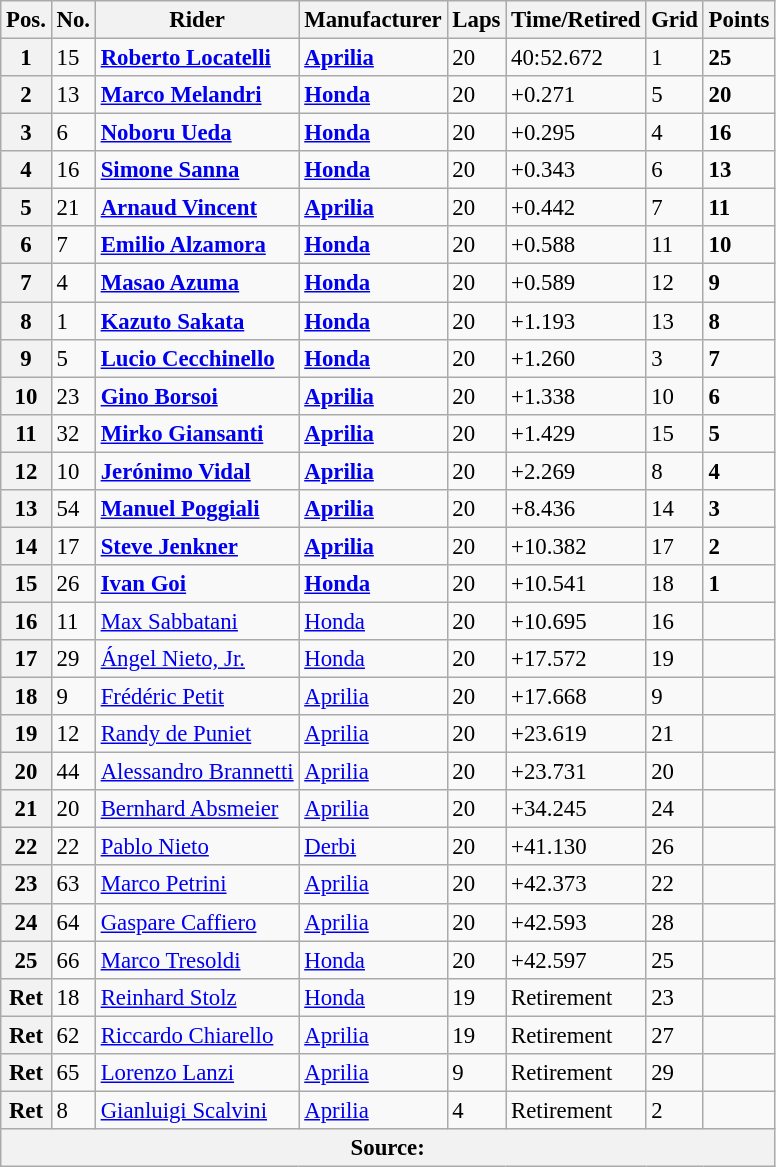<table class="wikitable" style="font-size: 95%;">
<tr>
<th>Pos.</th>
<th>No.</th>
<th>Rider</th>
<th>Manufacturer</th>
<th>Laps</th>
<th>Time/Retired</th>
<th>Grid</th>
<th>Points</th>
</tr>
<tr>
<th>1</th>
<td>15</td>
<td> <strong><a href='#'>Roberto Locatelli</a></strong></td>
<td><strong><a href='#'>Aprilia</a></strong></td>
<td>20</td>
<td>40:52.672</td>
<td>1</td>
<td><strong>25</strong></td>
</tr>
<tr>
<th>2</th>
<td>13</td>
<td> <strong><a href='#'>Marco Melandri</a></strong></td>
<td><strong><a href='#'>Honda</a></strong></td>
<td>20</td>
<td>+0.271</td>
<td>5</td>
<td><strong>20</strong></td>
</tr>
<tr>
<th>3</th>
<td>6</td>
<td> <strong><a href='#'>Noboru Ueda</a></strong></td>
<td><strong><a href='#'>Honda</a></strong></td>
<td>20</td>
<td>+0.295</td>
<td>4</td>
<td><strong>16</strong></td>
</tr>
<tr>
<th>4</th>
<td>16</td>
<td> <strong><a href='#'>Simone Sanna</a></strong></td>
<td><strong><a href='#'>Honda</a></strong></td>
<td>20</td>
<td>+0.343</td>
<td>6</td>
<td><strong>13</strong></td>
</tr>
<tr>
<th>5</th>
<td>21</td>
<td> <strong><a href='#'>Arnaud Vincent</a></strong></td>
<td><strong><a href='#'>Aprilia</a></strong></td>
<td>20</td>
<td>+0.442</td>
<td>7</td>
<td><strong>11</strong></td>
</tr>
<tr>
<th>6</th>
<td>7</td>
<td> <strong><a href='#'>Emilio Alzamora</a></strong></td>
<td><strong><a href='#'>Honda</a></strong></td>
<td>20</td>
<td>+0.588</td>
<td>11</td>
<td><strong>10</strong></td>
</tr>
<tr>
<th>7</th>
<td>4</td>
<td> <strong><a href='#'>Masao Azuma</a></strong></td>
<td><strong><a href='#'>Honda</a></strong></td>
<td>20</td>
<td>+0.589</td>
<td>12</td>
<td><strong>9</strong></td>
</tr>
<tr>
<th>8</th>
<td>1</td>
<td> <strong><a href='#'>Kazuto Sakata</a></strong></td>
<td><strong><a href='#'>Honda</a></strong></td>
<td>20</td>
<td>+1.193</td>
<td>13</td>
<td><strong>8</strong></td>
</tr>
<tr>
<th>9</th>
<td>5</td>
<td> <strong><a href='#'>Lucio Cecchinello</a></strong></td>
<td><strong><a href='#'>Honda</a></strong></td>
<td>20</td>
<td>+1.260</td>
<td>3</td>
<td><strong>7</strong></td>
</tr>
<tr>
<th>10</th>
<td>23</td>
<td> <strong><a href='#'>Gino Borsoi</a></strong></td>
<td><strong><a href='#'>Aprilia</a></strong></td>
<td>20</td>
<td>+1.338</td>
<td>10</td>
<td><strong>6</strong></td>
</tr>
<tr>
<th>11</th>
<td>32</td>
<td> <strong><a href='#'>Mirko Giansanti</a></strong></td>
<td><strong><a href='#'>Aprilia</a></strong></td>
<td>20</td>
<td>+1.429</td>
<td>15</td>
<td><strong>5</strong></td>
</tr>
<tr>
<th>12</th>
<td>10</td>
<td> <strong><a href='#'>Jerónimo Vidal</a></strong></td>
<td><strong><a href='#'>Aprilia</a></strong></td>
<td>20</td>
<td>+2.269</td>
<td>8</td>
<td><strong>4</strong></td>
</tr>
<tr>
<th>13</th>
<td>54</td>
<td> <strong><a href='#'>Manuel Poggiali</a></strong></td>
<td><strong><a href='#'>Aprilia</a></strong></td>
<td>20</td>
<td>+8.436</td>
<td>14</td>
<td><strong>3</strong></td>
</tr>
<tr>
<th>14</th>
<td>17</td>
<td> <strong><a href='#'>Steve Jenkner</a></strong></td>
<td><strong><a href='#'>Aprilia</a></strong></td>
<td>20</td>
<td>+10.382</td>
<td>17</td>
<td><strong>2</strong></td>
</tr>
<tr>
<th>15</th>
<td>26</td>
<td> <strong><a href='#'>Ivan Goi</a></strong></td>
<td><strong><a href='#'>Honda</a></strong></td>
<td>20</td>
<td>+10.541</td>
<td>18</td>
<td><strong>1</strong></td>
</tr>
<tr>
<th>16</th>
<td>11</td>
<td> <a href='#'>Max Sabbatani</a></td>
<td><a href='#'>Honda</a></td>
<td>20</td>
<td>+10.695</td>
<td>16</td>
<td></td>
</tr>
<tr>
<th>17</th>
<td>29</td>
<td> <a href='#'>Ángel Nieto, Jr.</a></td>
<td><a href='#'>Honda</a></td>
<td>20</td>
<td>+17.572</td>
<td>19</td>
<td></td>
</tr>
<tr>
<th>18</th>
<td>9</td>
<td> <a href='#'>Frédéric Petit</a></td>
<td><a href='#'>Aprilia</a></td>
<td>20</td>
<td>+17.668</td>
<td>9</td>
<td></td>
</tr>
<tr>
<th>19</th>
<td>12</td>
<td> <a href='#'>Randy de Puniet</a></td>
<td><a href='#'>Aprilia</a></td>
<td>20</td>
<td>+23.619</td>
<td>21</td>
<td></td>
</tr>
<tr>
<th>20</th>
<td>44</td>
<td> <a href='#'>Alessandro Brannetti</a></td>
<td><a href='#'>Aprilia</a></td>
<td>20</td>
<td>+23.731</td>
<td>20</td>
<td></td>
</tr>
<tr>
<th>21</th>
<td>20</td>
<td> <a href='#'>Bernhard Absmeier</a></td>
<td><a href='#'>Aprilia</a></td>
<td>20</td>
<td>+34.245</td>
<td>24</td>
<td></td>
</tr>
<tr>
<th>22</th>
<td>22</td>
<td> <a href='#'>Pablo Nieto</a></td>
<td><a href='#'>Derbi</a></td>
<td>20</td>
<td>+41.130</td>
<td>26</td>
<td></td>
</tr>
<tr>
<th>23</th>
<td>63</td>
<td> <a href='#'>Marco Petrini</a></td>
<td><a href='#'>Aprilia</a></td>
<td>20</td>
<td>+42.373</td>
<td>22</td>
<td></td>
</tr>
<tr>
<th>24</th>
<td>64</td>
<td> <a href='#'>Gaspare Caffiero</a></td>
<td><a href='#'>Aprilia</a></td>
<td>20</td>
<td>+42.593</td>
<td>28</td>
<td></td>
</tr>
<tr>
<th>25</th>
<td>66</td>
<td> <a href='#'>Marco Tresoldi</a></td>
<td><a href='#'>Honda</a></td>
<td>20</td>
<td>+42.597</td>
<td>25</td>
<td></td>
</tr>
<tr>
<th>Ret</th>
<td>18</td>
<td> <a href='#'>Reinhard Stolz</a></td>
<td><a href='#'>Honda</a></td>
<td>19</td>
<td>Retirement</td>
<td>23</td>
<td></td>
</tr>
<tr>
<th>Ret</th>
<td>62</td>
<td> <a href='#'>Riccardo Chiarello</a></td>
<td><a href='#'>Aprilia</a></td>
<td>19</td>
<td>Retirement</td>
<td>27</td>
<td></td>
</tr>
<tr>
<th>Ret</th>
<td>65</td>
<td> <a href='#'>Lorenzo Lanzi</a></td>
<td><a href='#'>Aprilia</a></td>
<td>9</td>
<td>Retirement</td>
<td>29</td>
<td></td>
</tr>
<tr>
<th>Ret</th>
<td>8</td>
<td> <a href='#'>Gianluigi Scalvini</a></td>
<td><a href='#'>Aprilia</a></td>
<td>4</td>
<td>Retirement</td>
<td>2</td>
<td></td>
</tr>
<tr>
<th colspan=8>Source: </th>
</tr>
</table>
